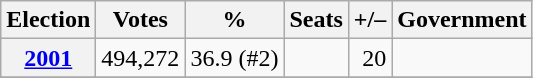<table class="wikitable" style="text-align:right;">
<tr>
<th>Election</th>
<th>Votes</th>
<th>%</th>
<th>Seats</th>
<th>+/–</th>
<th>Government</th>
</tr>
<tr>
<th><a href='#'>2001</a></th>
<td>494,272</td>
<td>36.9 (#2)</td>
<td></td>
<td> 20</td>
<td></td>
</tr>
<tr>
</tr>
</table>
